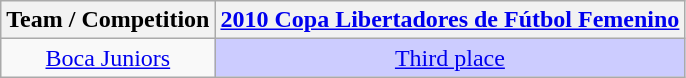<table class="wikitable">
<tr>
<th>Team / Competition</th>
<th><a href='#'>2010 Copa Libertadores de Fútbol Femenino</a></th>
</tr>
<tr align="center">
<td><a href='#'>Boca Juniors</a></td>
<td bgcolor="#CCCCFF"><a href='#'>Third place</a></td>
</tr>
</table>
